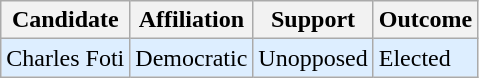<table class="wikitable">
<tr>
<th>Candidate</th>
<th>Affiliation</th>
<th>Support</th>
<th>Outcome</th>
</tr>
<tr>
<td bgcolor=#DDEEFF>Charles Foti</td>
<td bgcolor=#DDEEFF>Democratic</td>
<td bgcolor=#DDEEFF>Unopposed</td>
<td bgcolor=#DDEEFF>Elected</td>
</tr>
</table>
